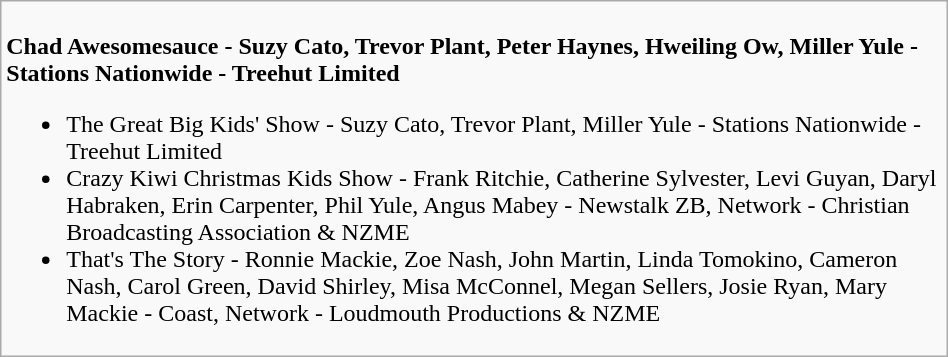<table class=wikitable width="50%">
<tr>
<td valign="top" width="50%"><br>
<strong>Chad Awesomesauce - Suzy Cato, Trevor Plant, Peter Haynes, Hweiling Ow, Miller Yule - Stations Nationwide - Treehut Limited</strong><ul><li>The Great Big Kids' Show - Suzy Cato, Trevor Plant, Miller Yule - Stations Nationwide - Treehut Limited</li><li>Crazy Kiwi Christmas Kids Show - Frank Ritchie, Catherine Sylvester, Levi Guyan, Daryl Habraken, Erin Carpenter, Phil Yule, Angus Mabey - Newstalk ZB, Network - Christian Broadcasting Association & NZME</li><li>That's The Story - Ronnie Mackie, Zoe Nash, John Martin, Linda Tomokino, Cameron Nash, Carol Green, David Shirley, Misa McConnel, Megan Sellers, Josie Ryan, Mary Mackie - Coast, Network - Loudmouth Productions & NZME</li></ul></td>
</tr>
</table>
